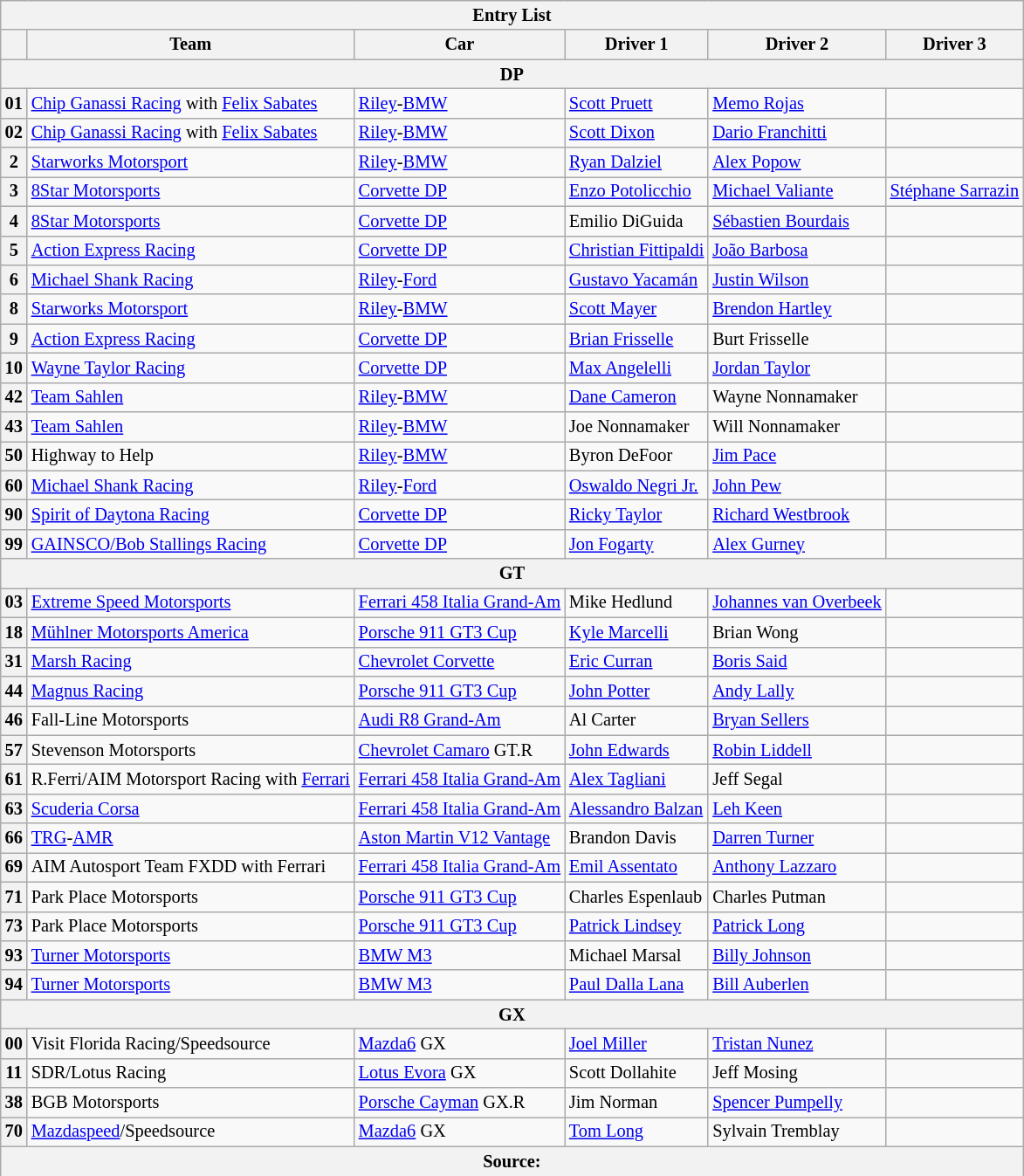<table class="wikitable" style="font-size: 85%;">
<tr>
<th colspan="8">Entry List</th>
</tr>
<tr>
<th></th>
<th>Team</th>
<th>Car</th>
<th>Driver 1</th>
<th>Driver 2</th>
<th>Driver 3</th>
</tr>
<tr>
<th colspan="6">DP</th>
</tr>
<tr>
<th>01</th>
<td><a href='#'>Chip Ganassi Racing</a> with <a href='#'>Felix Sabates</a></td>
<td><a href='#'>Riley</a>-<a href='#'>BMW</a></td>
<td> <a href='#'>Scott Pruett</a></td>
<td> <a href='#'>Memo Rojas</a></td>
<td></td>
</tr>
<tr>
<th>02</th>
<td><a href='#'>Chip Ganassi Racing</a> with <a href='#'>Felix Sabates</a></td>
<td><a href='#'>Riley</a>-<a href='#'>BMW</a></td>
<td> <a href='#'>Scott Dixon</a></td>
<td> <a href='#'>Dario Franchitti</a></td>
<td></td>
</tr>
<tr>
<th>2</th>
<td><a href='#'>Starworks Motorsport</a></td>
<td><a href='#'>Riley</a>-<a href='#'>BMW</a></td>
<td> <a href='#'>Ryan Dalziel</a></td>
<td> <a href='#'>Alex Popow</a></td>
<td></td>
</tr>
<tr>
<th>3</th>
<td><a href='#'>8Star Motorsports</a></td>
<td><a href='#'>Corvette DP</a></td>
<td> <a href='#'>Enzo Potolicchio</a></td>
<td> <a href='#'>Michael Valiante</a></td>
<td> <a href='#'>Stéphane Sarrazin</a></td>
</tr>
<tr>
<th>4</th>
<td><a href='#'>8Star Motorsports</a></td>
<td><a href='#'>Corvette DP</a></td>
<td> Emilio DiGuida</td>
<td> <a href='#'>Sébastien Bourdais</a></td>
<td></td>
</tr>
<tr>
<th>5</th>
<td><a href='#'>Action Express Racing</a></td>
<td><a href='#'>Corvette DP</a></td>
<td> <a href='#'>Christian Fittipaldi</a></td>
<td> <a href='#'>João Barbosa</a></td>
<td></td>
</tr>
<tr>
<th>6</th>
<td><a href='#'>Michael Shank Racing</a></td>
<td><a href='#'>Riley</a>-<a href='#'>Ford</a></td>
<td> <a href='#'>Gustavo Yacamán</a></td>
<td> <a href='#'>Justin Wilson</a></td>
<td></td>
</tr>
<tr>
<th>8</th>
<td><a href='#'>Starworks Motorsport</a></td>
<td><a href='#'>Riley</a>-<a href='#'>BMW</a></td>
<td> <a href='#'>Scott Mayer</a></td>
<td> <a href='#'>Brendon Hartley</a></td>
<td></td>
</tr>
<tr>
<th>9</th>
<td><a href='#'>Action Express Racing</a></td>
<td><a href='#'>Corvette DP</a></td>
<td> <a href='#'>Brian Frisselle</a></td>
<td> Burt Frisselle</td>
<td></td>
</tr>
<tr>
<th>10</th>
<td><a href='#'>Wayne Taylor Racing</a></td>
<td><a href='#'>Corvette DP</a></td>
<td> <a href='#'>Max Angelelli</a></td>
<td> <a href='#'>Jordan Taylor</a></td>
<td></td>
</tr>
<tr>
<th>42</th>
<td><a href='#'>Team Sahlen</a></td>
<td><a href='#'>Riley</a>-<a href='#'>BMW</a></td>
<td> <a href='#'>Dane Cameron</a></td>
<td> Wayne Nonnamaker</td>
<td></td>
</tr>
<tr>
<th>43</th>
<td><a href='#'>Team Sahlen</a></td>
<td><a href='#'>Riley</a>-<a href='#'>BMW</a></td>
<td> Joe Nonnamaker</td>
<td> Will Nonnamaker</td>
<td></td>
</tr>
<tr>
<th>50</th>
<td>Highway to Help</td>
<td><a href='#'>Riley</a>-<a href='#'>BMW</a></td>
<td> Byron DeFoor</td>
<td> <a href='#'>Jim Pace</a></td>
<td></td>
</tr>
<tr>
<th>60</th>
<td><a href='#'>Michael Shank Racing</a></td>
<td><a href='#'>Riley</a>-<a href='#'>Ford</a></td>
<td> <a href='#'>Oswaldo Negri Jr.</a></td>
<td> <a href='#'>John Pew</a></td>
<td></td>
</tr>
<tr>
<th>90</th>
<td><a href='#'>Spirit of Daytona Racing</a></td>
<td><a href='#'>Corvette DP</a></td>
<td> <a href='#'>Ricky Taylor</a></td>
<td> <a href='#'>Richard Westbrook</a></td>
<td></td>
</tr>
<tr>
<th>99</th>
<td><a href='#'>GAINSCO/Bob Stallings Racing</a></td>
<td><a href='#'>Corvette DP</a></td>
<td> <a href='#'>Jon Fogarty</a></td>
<td> <a href='#'>Alex Gurney</a></td>
<td></td>
</tr>
<tr>
<th colspan="6">GT</th>
</tr>
<tr>
<th>03</th>
<td><a href='#'>Extreme Speed Motorsports</a></td>
<td><a href='#'>Ferrari 458 Italia Grand-Am</a></td>
<td> Mike Hedlund</td>
<td> <a href='#'>Johannes van Overbeek</a></td>
<td></td>
</tr>
<tr>
<th>18</th>
<td><a href='#'>Mühlner Motorsports America</a></td>
<td><a href='#'>Porsche 911 GT3 Cup</a></td>
<td> <a href='#'>Kyle Marcelli</a></td>
<td> Brian Wong</td>
<td></td>
</tr>
<tr>
<th>31</th>
<td><a href='#'>Marsh Racing</a></td>
<td><a href='#'>Chevrolet Corvette</a></td>
<td> <a href='#'>Eric Curran</a></td>
<td> <a href='#'>Boris Said</a></td>
<td></td>
</tr>
<tr>
<th>44</th>
<td><a href='#'>Magnus Racing</a></td>
<td><a href='#'>Porsche 911 GT3 Cup</a></td>
<td> <a href='#'>John Potter</a></td>
<td> <a href='#'>Andy Lally</a></td>
<td></td>
</tr>
<tr>
<th>46</th>
<td>Fall-Line Motorsports</td>
<td><a href='#'>Audi R8 Grand-Am</a></td>
<td> Al Carter</td>
<td> <a href='#'>Bryan Sellers</a></td>
<td></td>
</tr>
<tr>
<th>57</th>
<td>Stevenson Motorsports</td>
<td><a href='#'>Chevrolet Camaro</a> GT.R</td>
<td> <a href='#'>John Edwards</a></td>
<td> <a href='#'>Robin Liddell</a></td>
<td></td>
</tr>
<tr>
<th>61</th>
<td>R.Ferri/AIM Motorsport Racing with <a href='#'>Ferrari</a></td>
<td><a href='#'>Ferrari 458 Italia Grand-Am</a></td>
<td> <a href='#'>Alex Tagliani</a></td>
<td> Jeff Segal</td>
<td></td>
</tr>
<tr>
<th>63</th>
<td><a href='#'>Scuderia Corsa</a></td>
<td><a href='#'>Ferrari 458 Italia Grand-Am</a></td>
<td> <a href='#'>Alessandro Balzan</a></td>
<td> <a href='#'>Leh Keen</a></td>
<td></td>
</tr>
<tr>
<th>66</th>
<td><a href='#'>TRG</a>-<a href='#'>AMR</a></td>
<td><a href='#'>Aston Martin V12 Vantage</a></td>
<td> Brandon Davis</td>
<td> <a href='#'>Darren Turner</a></td>
<td></td>
</tr>
<tr>
<th>69</th>
<td>AIM Autosport Team FXDD with Ferrari</td>
<td><a href='#'>Ferrari 458 Italia Grand-Am</a></td>
<td> <a href='#'>Emil Assentato</a></td>
<td> <a href='#'>Anthony Lazzaro</a></td>
<td></td>
</tr>
<tr>
<th>71</th>
<td>Park Place Motorsports</td>
<td><a href='#'>Porsche 911 GT3 Cup</a></td>
<td> Charles Espenlaub</td>
<td> Charles Putman</td>
<td></td>
</tr>
<tr>
<th>73</th>
<td>Park Place Motorsports</td>
<td><a href='#'>Porsche 911 GT3 Cup</a></td>
<td> <a href='#'>Patrick Lindsey</a></td>
<td> <a href='#'>Patrick Long</a></td>
<td></td>
</tr>
<tr>
<th>93</th>
<td><a href='#'>Turner Motorsports</a></td>
<td><a href='#'>BMW M3</a></td>
<td> Michael Marsal</td>
<td> <a href='#'>Billy Johnson</a></td>
<td></td>
</tr>
<tr>
<th>94</th>
<td><a href='#'>Turner Motorsports</a></td>
<td><a href='#'>BMW M3</a></td>
<td> <a href='#'>Paul Dalla Lana</a></td>
<td> <a href='#'>Bill Auberlen</a></td>
<td></td>
</tr>
<tr>
<th colspan="6">GX</th>
</tr>
<tr>
<th>00</th>
<td>Visit Florida Racing/Speedsource</td>
<td><a href='#'>Mazda6</a> GX</td>
<td> <a href='#'>Joel Miller</a></td>
<td> <a href='#'>Tristan Nunez</a></td>
<td></td>
</tr>
<tr>
<th>11</th>
<td>SDR/Lotus Racing</td>
<td><a href='#'>Lotus Evora</a> GX</td>
<td> Scott Dollahite</td>
<td> Jeff Mosing</td>
<td></td>
</tr>
<tr>
<th>38</th>
<td>BGB Motorsports</td>
<td><a href='#'>Porsche Cayman</a> GX.R</td>
<td> Jim Norman</td>
<td> <a href='#'>Spencer Pumpelly</a></td>
<td></td>
</tr>
<tr>
<th>70</th>
<td><a href='#'>Mazdaspeed</a>/Speedsource</td>
<td><a href='#'>Mazda6</a> GX</td>
<td> <a href='#'>Tom Long</a></td>
<td> Sylvain Tremblay</td>
<td></td>
</tr>
<tr>
<th colspan="6">Source:</th>
</tr>
</table>
